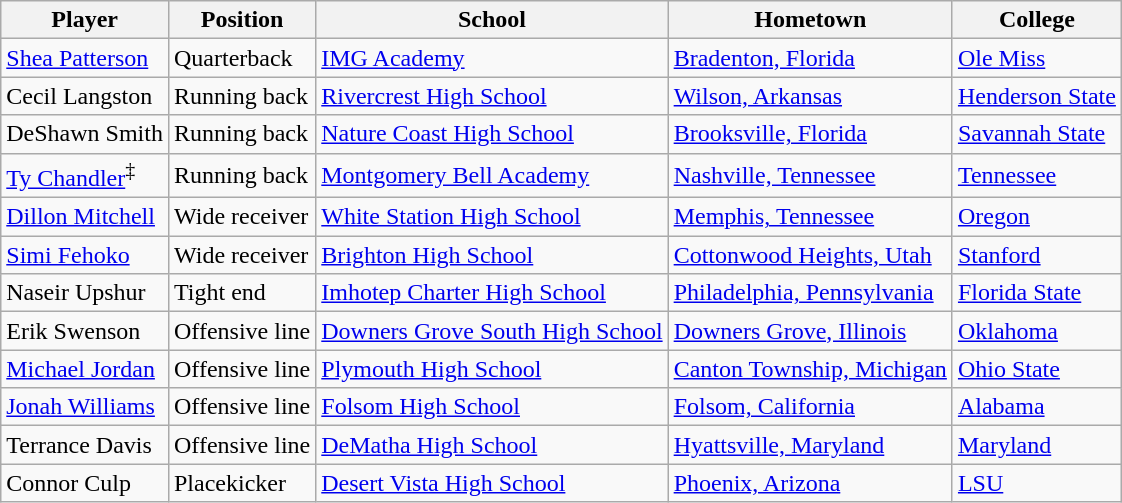<table class="wikitable">
<tr>
<th>Player</th>
<th>Position</th>
<th>School</th>
<th>Hometown</th>
<th>College</th>
</tr>
<tr>
<td><a href='#'>Shea Patterson</a></td>
<td>Quarterback</td>
<td><a href='#'>IMG Academy</a></td>
<td><a href='#'>Bradenton, Florida</a></td>
<td><a href='#'>Ole Miss</a></td>
</tr>
<tr>
<td>Cecil Langston</td>
<td>Running back</td>
<td><a href='#'>Rivercrest High School</a></td>
<td><a href='#'>Wilson, Arkansas</a></td>
<td><a href='#'>Henderson State</a></td>
</tr>
<tr>
<td>DeShawn Smith</td>
<td>Running back</td>
<td><a href='#'>Nature Coast High School</a></td>
<td><a href='#'>Brooksville, Florida</a></td>
<td><a href='#'>Savannah State</a></td>
</tr>
<tr>
<td><a href='#'>Ty Chandler</a><sup>‡</sup></td>
<td>Running back</td>
<td><a href='#'>Montgomery Bell Academy</a></td>
<td><a href='#'>Nashville, Tennessee</a></td>
<td><a href='#'>Tennessee</a></td>
</tr>
<tr>
<td><a href='#'>Dillon Mitchell</a></td>
<td>Wide receiver</td>
<td><a href='#'>White Station High School</a></td>
<td><a href='#'>Memphis, Tennessee</a></td>
<td><a href='#'>Oregon</a></td>
</tr>
<tr>
<td><a href='#'>Simi Fehoko</a></td>
<td>Wide receiver</td>
<td><a href='#'>Brighton High School</a></td>
<td><a href='#'>Cottonwood Heights, Utah</a></td>
<td><a href='#'>Stanford</a></td>
</tr>
<tr>
<td>Naseir Upshur</td>
<td>Tight end</td>
<td><a href='#'>Imhotep Charter High School</a></td>
<td><a href='#'>Philadelphia, Pennsylvania</a></td>
<td><a href='#'>Florida State</a></td>
</tr>
<tr>
<td>Erik Swenson</td>
<td>Offensive line</td>
<td><a href='#'>Downers Grove South High School</a></td>
<td><a href='#'>Downers Grove, Illinois</a></td>
<td><a href='#'>Oklahoma</a></td>
</tr>
<tr>
<td><a href='#'>Michael Jordan</a></td>
<td>Offensive line</td>
<td><a href='#'>Plymouth High School</a></td>
<td><a href='#'>Canton Township, Michigan</a></td>
<td><a href='#'>Ohio State</a></td>
</tr>
<tr>
<td><a href='#'>Jonah Williams</a></td>
<td>Offensive line</td>
<td><a href='#'>Folsom High School</a></td>
<td><a href='#'>Folsom, California</a></td>
<td><a href='#'>Alabama</a></td>
</tr>
<tr>
<td>Terrance Davis</td>
<td>Offensive line</td>
<td><a href='#'>DeMatha High School</a></td>
<td><a href='#'>Hyattsville, Maryland</a></td>
<td><a href='#'>Maryland</a></td>
</tr>
<tr>
<td>Connor Culp</td>
<td>Placekicker</td>
<td><a href='#'>Desert Vista High School</a></td>
<td><a href='#'>Phoenix, Arizona</a></td>
<td><a href='#'>LSU</a></td>
</tr>
</table>
